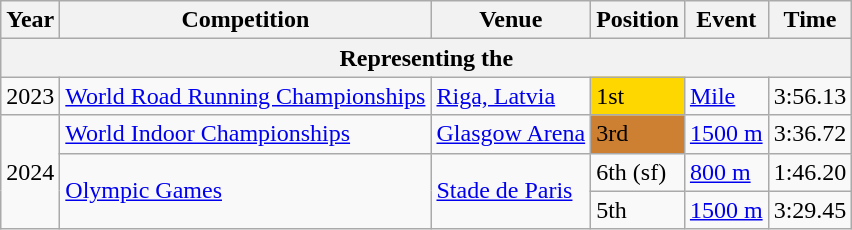<table class="wikitable">
<tr>
<th>Year</th>
<th>Competition</th>
<th>Venue</th>
<th>Position</th>
<th>Event</th>
<th>Time</th>
</tr>
<tr>
<th colspan="6">Representing the </th>
</tr>
<tr>
<td>2023</td>
<td><a href='#'>World Road Running Championships</a></td>
<td><a href='#'>Riga, Latvia</a></td>
<td bgcolor="gold">1st</td>
<td><a href='#'>Mile</a></td>
<td>3:56.13</td>
</tr>
<tr>
<td rowspan="3">2024</td>
<td><a href='#'>World Indoor Championships</a></td>
<td><a href='#'>Glasgow Arena</a></td>
<td bgcolor="#CD7F32">3rd</td>
<td><a href='#'>1500 m</a></td>
<td>3:36.72</td>
</tr>
<tr>
<td rowspan="2"><a href='#'>Olympic Games</a></td>
<td rowspan="2"><a href='#'>Stade de Paris</a></td>
<td>6th (sf)</td>
<td><a href='#'>800 m</a></td>
<td>1:46.20</td>
</tr>
<tr>
<td>5th</td>
<td><a href='#'>1500 m</a></td>
<td>3:29.45</td>
</tr>
</table>
